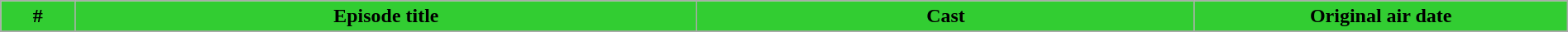<table class="wikitable plainrowheaders" style="margin: auto; width: 100%">
<tr>
<th style="background:#32CD32;" width="3%;">#</th>
<th style="background:#32CD32;" width="25%;">Episode title</th>
<th style="background:#32CD32;" width="20%;">Cast</th>
<th style="background:#32CD32;" width="15%;">Original air date</th>
</tr>
<tr>
</tr>
</table>
